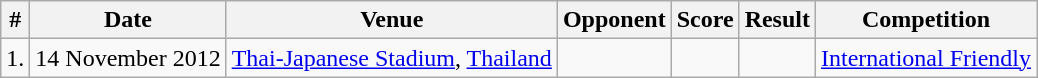<table class="wikitable">
<tr>
<th>#</th>
<th>Date</th>
<th>Venue</th>
<th>Opponent</th>
<th>Score</th>
<th>Result</th>
<th>Competition</th>
</tr>
<tr>
<td>1.</td>
<td>14 November 2012</td>
<td><a href='#'>Thai-Japanese Stadium</a>, <a href='#'>Thailand</a></td>
<td></td>
<td></td>
<td></td>
<td><a href='#'>International Friendly</a></td>
</tr>
</table>
